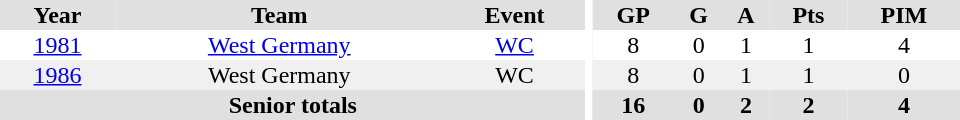<table border="0" cellpadding="1" cellspacing="0" style="text-align:center; width:40em">
<tr bgcolor="#e0e0e0">
<th>Year</th>
<th>Team</th>
<th>Event</th>
<th rowspan="99" bgcolor="#ffffff"></th>
<th>GP</th>
<th>G</th>
<th>A</th>
<th>Pts</th>
<th>PIM</th>
</tr>
<tr>
<td><a href='#'>1981</a></td>
<td><a href='#'>West Germany</a></td>
<td><a href='#'>WC</a></td>
<td>8</td>
<td>0</td>
<td>1</td>
<td>1</td>
<td>4</td>
</tr>
<tr bgcolor="#f0f0f0">
<td><a href='#'>1986</a></td>
<td>West Germany</td>
<td>WC</td>
<td>8</td>
<td>0</td>
<td>1</td>
<td>1</td>
<td>0</td>
</tr>
<tr bgcolor="#e0e0e0">
<th colspan="3">Senior totals</th>
<th>16</th>
<th>0</th>
<th>2</th>
<th>2</th>
<th>4</th>
</tr>
</table>
